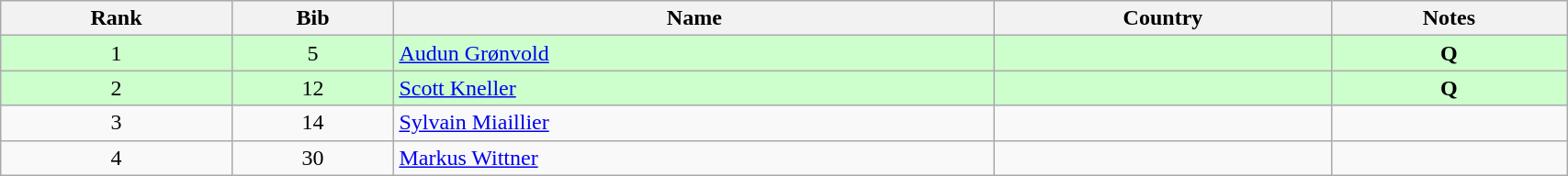<table class="wikitable" style="text-align:center;" width=90%>
<tr>
<th>Rank</th>
<th>Bib</th>
<th>Name</th>
<th>Country</th>
<th>Notes</th>
</tr>
<tr bgcolor="#ccffcc">
<td>1</td>
<td>5</td>
<td align=left><a href='#'>Audun Grønvold</a></td>
<td align=left></td>
<td><strong>Q</strong></td>
</tr>
<tr bgcolor="#ccffcc">
<td>2</td>
<td>12</td>
<td align=left><a href='#'>Scott Kneller</a></td>
<td align=left></td>
<td><strong>Q</strong></td>
</tr>
<tr>
<td>3</td>
<td>14</td>
<td align=left><a href='#'>Sylvain Miaillier</a></td>
<td align=left></td>
<td></td>
</tr>
<tr>
<td>4</td>
<td>30</td>
<td align=left><a href='#'>Markus Wittner</a></td>
<td align=left></td>
<td></td>
</tr>
</table>
